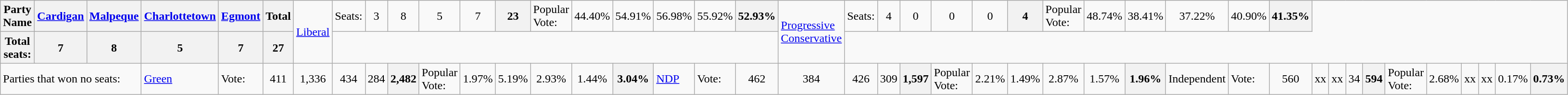<table class="wikitable">
<tr>
<th style="text-align:center;" colspan="3">Party Name</th>
<th style="text-align:center;"><a href='#'>Cardigan</a></th>
<th style="text-align:center;"><a href='#'>Malpeque</a></th>
<th style="text-align:center;"><a href='#'>Charlottetown</a></th>
<th style="text-align:center;"><a href='#'>Egmont</a></th>
<th style="text-align:center;">Total<br></th>
<td rowspan="2"><a href='#'>Liberal</a></td>
<td>Seats:</td>
<td style="text-align:center;">3</td>
<td style="text-align:center;">8</td>
<td style="text-align:center;">5</td>
<td style="text-align:center;">7</td>
<th style="text-align:center;">23<br></th>
<td>Popular Vote:</td>
<td style="text-align:center;">44.40%</td>
<td style="text-align:center;">54.91%</td>
<td style="text-align:center;">56.98%</td>
<td style="text-align:center;">55.92%</td>
<th style="text-align:center;">52.93%<br></th>
<td rowspan="2"><a href='#'>Progressive Conservative</a></td>
<td>Seats:</td>
<td style="text-align:center;">4</td>
<td style="text-align:center;">0</td>
<td style="text-align:center;">0</td>
<td style="text-align:center;">0</td>
<th style="text-align:center;">4<br></th>
<td>Popular Vote:</td>
<td style="text-align:center;">48.74%</td>
<td style="text-align:center;">38.41%</td>
<td style="text-align:center;">37.22%</td>
<td style="text-align:center;">40.90%</td>
<th style="text-align:center;">41.35%</th>
</tr>
<tr>
<th colspan=3>Total seats:</th>
<th style="text-align:center;">7</th>
<th style="text-align:center;">8</th>
<th style="text-align:center;">5</th>
<th style="text-align:center;">7</th>
<th style="text-align:center;">27</th>
</tr>
<tr>
<td colspan="5">Parties that won no seats:<br></td>
<td rowspan="2"><a href='#'>Green</a></td>
<td>Vote:</td>
<td style="text-align:center;">411</td>
<td style="text-align:center;">1,336</td>
<td style="text-align:center;">434</td>
<td style="text-align:center;">284</td>
<th style="text-align:center;">2,482<br></th>
<td>Popular Vote:</td>
<td style="text-align:center;">1.97%</td>
<td style="text-align:center;">5.19%</td>
<td style="text-align:center;">2.93%</td>
<td style="text-align:center;">1.44%</td>
<th style="text-align:center;">3.04%<br></th>
<td rowspan="2"><a href='#'>NDP</a></td>
<td>Vote:</td>
<td style="text-align:center;">462</td>
<td style="text-align:center;">384</td>
<td style="text-align:center;">426</td>
<td style="text-align:center;">309</td>
<th style="text-align:center;">1,597<br></th>
<td>Popular Vote:</td>
<td style="text-align:center;">2.21%</td>
<td style="text-align:center;">1.49%</td>
<td style="text-align:center;">2.87%</td>
<td style="text-align:center;">1.57%</td>
<th style="text-align:center;">1.96%<br></th>
<td rowspan="2">Independent</td>
<td>Vote:</td>
<td style="text-align:center;">560</td>
<td style="text-align:center;">xx</td>
<td style="text-align:center;">xx</td>
<td style="text-align:center;">34</td>
<th style="text-align:center;">594<br></th>
<td>Popular Vote:</td>
<td style="text-align:center;">2.68%</td>
<td style="text-align:center;">xx</td>
<td style="text-align:center;">xx</td>
<td style="text-align:center;">0.17%</td>
<th style="text-align:center;">0.73%</th>
</tr>
</table>
